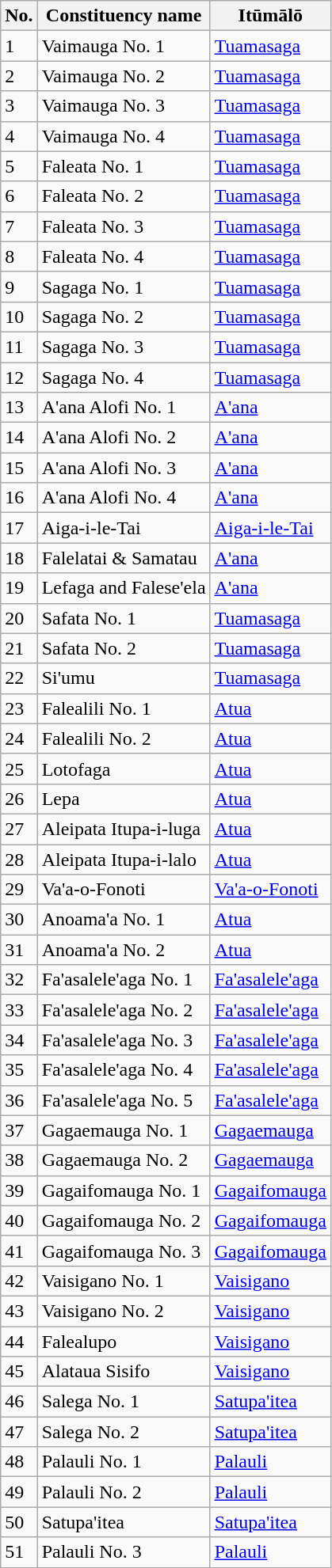<table class="wikitable sortable">
<tr>
<th>No.</th>
<th>Constituency name</th>
<th>Itūmālō</th>
</tr>
<tr>
<td>1</td>
<td>Vaimauga No. 1</td>
<td><a href='#'>Tuamasaga</a></td>
</tr>
<tr>
<td>2</td>
<td>Vaimauga No. 2</td>
<td><a href='#'>Tuamasaga</a></td>
</tr>
<tr>
<td>3</td>
<td>Vaimauga No. 3</td>
<td><a href='#'>Tuamasaga</a></td>
</tr>
<tr>
<td>4</td>
<td>Vaimauga No. 4</td>
<td><a href='#'>Tuamasaga</a></td>
</tr>
<tr>
<td>5</td>
<td>Faleata No. 1</td>
<td><a href='#'>Tuamasaga</a></td>
</tr>
<tr>
<td>6</td>
<td>Faleata No. 2</td>
<td><a href='#'>Tuamasaga</a></td>
</tr>
<tr>
<td>7</td>
<td>Faleata No. 3</td>
<td><a href='#'>Tuamasaga</a></td>
</tr>
<tr>
<td>8</td>
<td>Faleata No. 4</td>
<td><a href='#'>Tuamasaga</a></td>
</tr>
<tr>
<td>9</td>
<td>Sagaga No. 1</td>
<td><a href='#'>Tuamasaga</a></td>
</tr>
<tr>
<td>10</td>
<td>Sagaga No. 2</td>
<td><a href='#'>Tuamasaga</a></td>
</tr>
<tr>
<td>11</td>
<td>Sagaga No. 3</td>
<td><a href='#'>Tuamasaga</a></td>
</tr>
<tr>
<td>12</td>
<td>Sagaga No. 4</td>
<td><a href='#'>Tuamasaga</a></td>
</tr>
<tr>
<td>13</td>
<td>A'ana Alofi No. 1</td>
<td><a href='#'>A'ana</a></td>
</tr>
<tr>
<td>14</td>
<td>A'ana Alofi No. 2</td>
<td><a href='#'>A'ana</a></td>
</tr>
<tr>
<td>15</td>
<td>A'ana Alofi No. 3</td>
<td><a href='#'>A'ana</a></td>
</tr>
<tr>
<td>16</td>
<td>A'ana Alofi No. 4</td>
<td><a href='#'>A'ana</a></td>
</tr>
<tr>
<td>17</td>
<td>Aiga-i-le-Tai</td>
<td><a href='#'>Aiga-i-le-Tai</a></td>
</tr>
<tr>
<td>18</td>
<td>Falelatai & Samatau</td>
<td><a href='#'>A'ana</a></td>
</tr>
<tr>
<td>19</td>
<td>Lefaga and Falese'ela</td>
<td><a href='#'>A'ana</a></td>
</tr>
<tr>
<td>20</td>
<td>Safata No. 1</td>
<td><a href='#'>Tuamasaga</a></td>
</tr>
<tr>
<td>21</td>
<td>Safata No. 2</td>
<td><a href='#'>Tuamasaga</a></td>
</tr>
<tr>
<td>22</td>
<td>Si'umu</td>
<td><a href='#'>Tuamasaga</a></td>
</tr>
<tr>
<td>23</td>
<td>Falealili No. 1</td>
<td><a href='#'>Atua</a></td>
</tr>
<tr>
<td>24</td>
<td>Falealili No. 2</td>
<td><a href='#'>Atua</a></td>
</tr>
<tr>
<td>25</td>
<td>Lotofaga</td>
<td><a href='#'>Atua</a></td>
</tr>
<tr>
<td>26</td>
<td>Lepa</td>
<td><a href='#'>Atua</a></td>
</tr>
<tr>
<td>27</td>
<td>Aleipata Itupa-i-luga</td>
<td><a href='#'>Atua</a></td>
</tr>
<tr>
<td>28</td>
<td>Aleipata Itupa-i-lalo</td>
<td><a href='#'>Atua</a></td>
</tr>
<tr>
<td>29</td>
<td>Va'a-o-Fonoti</td>
<td><a href='#'>Va'a-o-Fonoti</a></td>
</tr>
<tr>
<td>30</td>
<td>Anoama'a No. 1</td>
<td><a href='#'>Atua</a></td>
</tr>
<tr>
<td>31</td>
<td>Anoama'a No. 2</td>
<td><a href='#'>Atua</a></td>
</tr>
<tr>
<td>32</td>
<td>Fa'asalele'aga No. 1</td>
<td><a href='#'>Fa'asalele'aga</a></td>
</tr>
<tr>
<td>33</td>
<td>Fa'asalele'aga No. 2</td>
<td><a href='#'>Fa'asalele'aga</a></td>
</tr>
<tr>
<td>34</td>
<td>Fa'asalele'aga No. 3</td>
<td><a href='#'>Fa'asalele'aga</a></td>
</tr>
<tr>
<td>35</td>
<td>Fa'asalele'aga No. 4</td>
<td><a href='#'>Fa'asalele'aga</a></td>
</tr>
<tr>
<td>36</td>
<td>Fa'asalele'aga No. 5</td>
<td><a href='#'>Fa'asalele'aga</a></td>
</tr>
<tr>
<td>37</td>
<td>Gagaemauga No. 1</td>
<td><a href='#'>Gagaemauga</a></td>
</tr>
<tr>
<td>38</td>
<td>Gagaemauga No. 2</td>
<td><a href='#'>Gagaemauga</a></td>
</tr>
<tr>
<td>39</td>
<td>Gagaifomauga No. 1</td>
<td><a href='#'>Gagaifomauga</a></td>
</tr>
<tr>
<td>40</td>
<td>Gagaifomauga No. 2</td>
<td><a href='#'>Gagaifomauga</a></td>
</tr>
<tr>
<td>41</td>
<td>Gagaifomauga No. 3</td>
<td><a href='#'>Gagaifomauga</a></td>
</tr>
<tr>
<td>42</td>
<td>Vaisigano No. 1</td>
<td><a href='#'>Vaisigano</a></td>
</tr>
<tr>
<td>43</td>
<td>Vaisigano No. 2</td>
<td><a href='#'>Vaisigano</a></td>
</tr>
<tr>
<td>44</td>
<td>Falealupo</td>
<td><a href='#'>Vaisigano</a></td>
</tr>
<tr>
<td>45</td>
<td>Alataua Sisifo</td>
<td><a href='#'>Vaisigano</a></td>
</tr>
<tr>
<td>46</td>
<td>Salega No. 1</td>
<td><a href='#'>Satupa'itea</a></td>
</tr>
<tr>
<td>47</td>
<td>Salega No. 2</td>
<td><a href='#'>Satupa'itea</a></td>
</tr>
<tr>
<td>48</td>
<td>Palauli No. 1</td>
<td><a href='#'>Palauli</a></td>
</tr>
<tr>
<td>49</td>
<td>Palauli No. 2</td>
<td><a href='#'>Palauli</a></td>
</tr>
<tr>
<td>50</td>
<td>Satupa'itea</td>
<td><a href='#'>Satupa'itea</a></td>
</tr>
<tr>
<td>51</td>
<td>Palauli No. 3</td>
<td><a href='#'>Palauli</a></td>
</tr>
</table>
